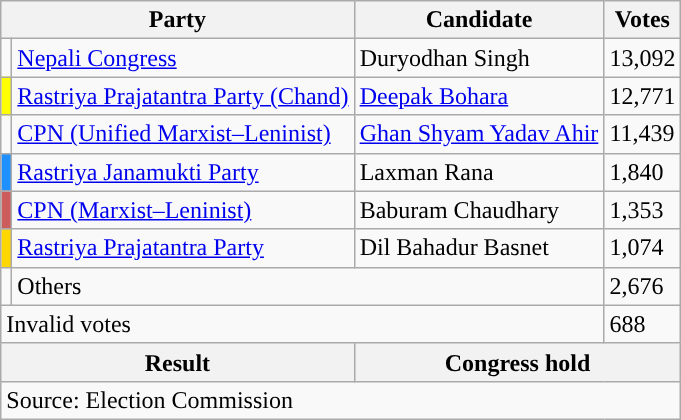<table class="wikitable">
<tr>
<th colspan="2">Party</th>
<th>Candidate</th>
<th>Votes</th>
</tr>
<tr>
<td style="background-color:"></td>
<td><a href='#'>Nepali Congress</a></td>
<td>Duryodhan Singh</td>
<td>13,092</td>
</tr>
<tr>
<td style="background-color:yellow"></td>
<td><a href='#'>Rastriya Prajatantra Party (Chand)</a></td>
<td><a href='#'>Deepak Bohara</a></td>
<td>12,771</td>
</tr>
<tr>
<td style="background-color:"></td>
<td><a href='#'>CPN (Unified Marxist–Leninist)</a></td>
<td><a href='#'>Ghan Shyam Yadav Ahir</a></td>
<td>11,439</td>
</tr>
<tr>
<td style="background-color:dodgerblue"></td>
<td><a href='#'>Rastriya Janamukti Party</a></td>
<td>Laxman Rana</td>
<td>1,840</td>
</tr>
<tr>
<td style="background-color:indianred"></td>
<td><a href='#'>CPN (Marxist–Leninist)</a></td>
<td>Baburam Chaudhary</td>
<td>1,353</td>
</tr>
<tr>
<td style="background-color:gold"></td>
<td><a href='#'>Rastriya Prajatantra Party</a></td>
<td>Dil Bahadur Basnet</td>
<td>1,074</td>
</tr>
<tr>
<td></td>
<td colspan="2">Others</td>
<td>2,676</td>
</tr>
<tr>
<td colspan="3">Invalid votes</td>
<td>688</td>
</tr>
<tr>
<th colspan="2">Result</th>
<th colspan="2">Congress hold</th>
</tr>
<tr>
<td colspan="4">Source: Election Commission</td>
</tr>
</table>
